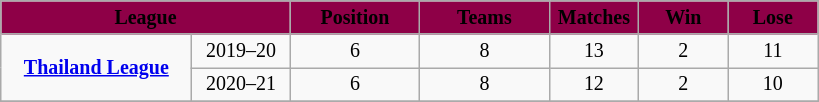<table class="wikitable" style= "text-align:center; font-size:10pt;">
<tr style= "background: #8E0047; font-weight:bold;">
<td colspan="2" style="width:14em;"><span>League</span></td>
<td style="width:6em;"><span>Position</span></td>
<td style="width:6em;"><span>Teams</span></td>
<td style="width:4em;"><span>Matches</span></td>
<td style="width:4em;"><span>Win</span></td>
<td style="width:4em;"><span>Lose</span></td>
</tr>
<tr>
<td rowspan="2" align="center"><strong><a href='#'>Thailand League</a></strong></td>
<td>2019–20</td>
<td>6</td>
<td align="center">8</td>
<td align="center">13</td>
<td align="center">2</td>
<td align="center">11</td>
</tr>
<tr>
<td>2020–21</td>
<td>6</td>
<td align="center">8</td>
<td align="center">12</td>
<td align="center">2</td>
<td align="center">10</td>
</tr>
<tr>
</tr>
</table>
